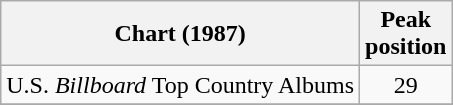<table class="wikitable">
<tr>
<th>Chart (1987)</th>
<th>Peak<br>position</th>
</tr>
<tr>
<td>U.S. <em>Billboard</em> Top Country Albums</td>
<td align="center">29</td>
</tr>
<tr>
</tr>
</table>
